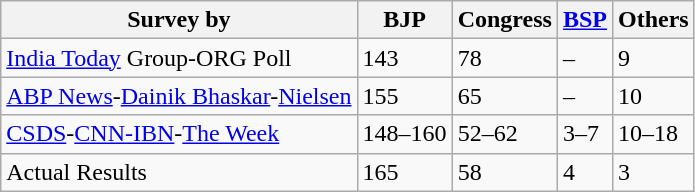<table class="wikitable">
<tr>
<th>Survey by</th>
<th>BJP</th>
<th>Congress</th>
<th><a href='#'>BSP</a></th>
<th>Others</th>
</tr>
<tr>
<td><a href='#'>India Today</a> Group-ORG Poll </td>
<td>143</td>
<td>78</td>
<td>–</td>
<td>9</td>
</tr>
<tr>
<td><a href='#'>ABP News</a>-<a href='#'>Dainik Bhaskar</a>-<a href='#'>Nielsen</a></td>
<td>155</td>
<td>65</td>
<td>–</td>
<td>10</td>
</tr>
<tr>
<td><a href='#'>CSDS</a>-<a href='#'>CNN-IBN</a>-<a href='#'>The Week</a></td>
<td>148–160</td>
<td>52–62</td>
<td>3–7</td>
<td>10–18</td>
</tr>
<tr>
<td>Actual Results</td>
<td>165</td>
<td>58</td>
<td>4</td>
<td>3</td>
</tr>
</table>
